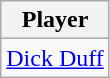<table class="wikitable">
<tr>
<th>Player</th>
</tr>
<tr>
<td><a href='#'>Dick Duff</a></td>
</tr>
</table>
